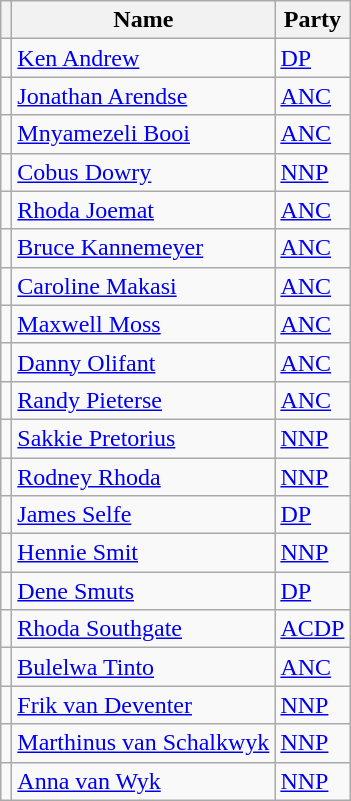<table class="wikitable sortable">
<tr>
<th class="unsortable"></th>
<th>Name</th>
<th>Party</th>
</tr>
<tr>
<td></td>
<td data-sort-value="Andrew"><a href='#'>Ken Andrew</a></td>
<td><a href='#'>DP</a></td>
</tr>
<tr>
<td></td>
<td data-sort-value="Arendse"><a href='#'>Jonathan Arendse</a></td>
<td><a href='#'>ANC</a></td>
</tr>
<tr>
<td></td>
<td data-sort-value="Booi"><a href='#'>Mnyamezeli Booi</a></td>
<td><a href='#'>ANC</a></td>
</tr>
<tr>
<td></td>
<td data-sort-value="Dowry"><a href='#'>Cobus Dowry</a></td>
<td><a href='#'>NNP</a></td>
</tr>
<tr>
<td></td>
<td data-sort-value="Joemat"><a href='#'>Rhoda Joemat</a></td>
<td><a href='#'>ANC</a></td>
</tr>
<tr>
<td></td>
<td data-sort-value="Kannemeyer"><a href='#'>Bruce Kannemeyer</a></td>
<td><a href='#'>ANC</a></td>
</tr>
<tr>
<td></td>
<td data-sort-value="Makasi"><a href='#'>Caroline Makasi</a></td>
<td><a href='#'>ANC</a></td>
</tr>
<tr>
<td></td>
<td data-sort-value="Moss"><a href='#'>Maxwell Moss</a></td>
<td><a href='#'>ANC</a></td>
</tr>
<tr>
<td></td>
<td data-sort-value="Olifant"><a href='#'>Danny Olifant</a></td>
<td><a href='#'>ANC</a></td>
</tr>
<tr>
<td></td>
<td data-sort-value="Pieterse"><a href='#'>Randy Pieterse</a></td>
<td><a href='#'>ANC</a></td>
</tr>
<tr>
<td></td>
<td data-sort-value="Pretorius"><a href='#'>Sakkie Pretorius</a></td>
<td><a href='#'>NNP</a></td>
</tr>
<tr>
<td></td>
<td data-sort-value="Rhoda"><a href='#'>Rodney Rhoda</a></td>
<td><a href='#'>NNP</a></td>
</tr>
<tr>
<td></td>
<td data-sort-value="Selfe"><a href='#'>James Selfe</a></td>
<td><a href='#'>DP</a></td>
</tr>
<tr>
<td></td>
<td data-sort-value="Smit"><a href='#'>Hennie Smit</a></td>
<td><a href='#'>NNP</a></td>
</tr>
<tr>
<td></td>
<td data-sort-value="Smuts"><a href='#'>Dene Smuts</a></td>
<td><a href='#'>DP</a></td>
</tr>
<tr>
<td></td>
<td data-sort-value="Southgate"><a href='#'>Rhoda Southgate</a></td>
<td><a href='#'>ACDP</a></td>
</tr>
<tr>
<td></td>
<td data-sort-value="Tinto"><a href='#'>Bulelwa Tinto</a></td>
<td><a href='#'>ANC</a></td>
</tr>
<tr>
<td></td>
<td data-sort-value="Van Deventer"><a href='#'>Frik van Deventer</a></td>
<td><a href='#'>NNP</a></td>
</tr>
<tr>
<td></td>
<td data-sort-value="Van Schalkwyk"><a href='#'>Marthinus van Schalkwyk</a></td>
<td><a href='#'>NNP</a></td>
</tr>
<tr>
<td></td>
<td data-sort-value="Van Wyk"><a href='#'>Anna van Wyk</a></td>
<td><a href='#'>NNP</a></td>
</tr>
</table>
